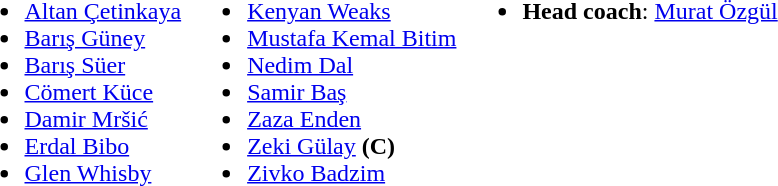<table>
<tr valign="top">
<td><br><ul><li> <a href='#'>Altan Çetinkaya</a></li><li> <a href='#'>Barış Güney</a></li><li> <a href='#'>Barış Süer</a></li><li> <a href='#'>Cömert Küce</a></li><li>  <a href='#'>Damir Mršić</a></li><li> <a href='#'>Erdal Bibo</a></li><li> <a href='#'>Glen Whisby</a></li></ul></td>
<td><br><ul><li> <a href='#'>Kenyan Weaks</a></li><li> <a href='#'>Mustafa Kemal Bitim</a></li><li>  <a href='#'>Nedim Dal</a></li><li> <a href='#'>Samir Baş</a></li><li> <a href='#'>Zaza Enden</a></li><li> <a href='#'>Zeki Gülay</a> <strong>(C)</strong></li><li> <a href='#'>Zivko Badzim</a></li></ul></td>
<td><br><ul><li><strong>Head coach</strong>:  <a href='#'>Murat Özgül</a></li></ul></td>
</tr>
</table>
